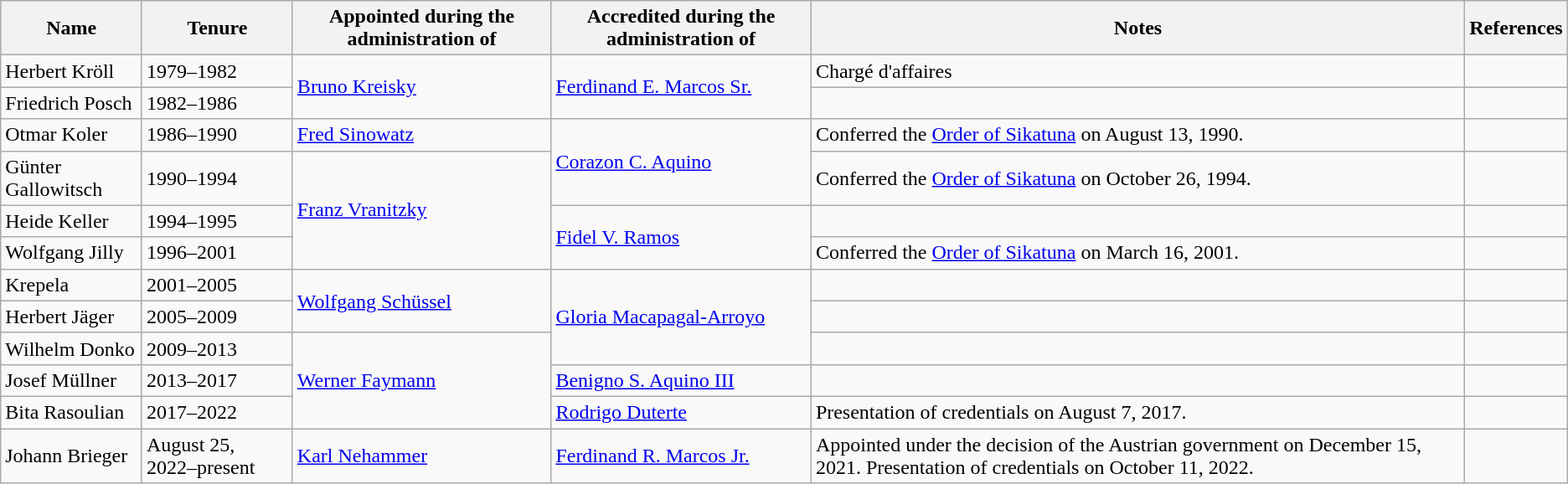<table class="wikitable unsortable">
<tr>
<th>Name</th>
<th>Tenure</th>
<th>Appointed during the administration of</th>
<th>Accredited during the administration of</th>
<th>Notes</th>
<th>References</th>
</tr>
<tr>
<td>Herbert Kröll</td>
<td>1979–1982</td>
<td rowspan=2><a href='#'>Bruno Kreisky</a></td>
<td rowspan=2><a href='#'>Ferdinand E. Marcos Sr.</a></td>
<td>Chargé d'affaires</td>
<td></td>
</tr>
<tr>
<td>Friedrich Posch</td>
<td>1982–1986</td>
<td></td>
<td></td>
</tr>
<tr>
<td>Otmar Koler</td>
<td>1986–1990</td>
<td><a href='#'>Fred Sinowatz</a></td>
<td rowspan=2><a href='#'>Corazon C. Aquino</a></td>
<td>Conferred the <a href='#'>Order of Sikatuna</a> on August 13, 1990.</td>
<td></td>
</tr>
<tr>
<td>Günter Gallowitsch</td>
<td>1990–1994</td>
<td rowspan=3><a href='#'>Franz Vranitzky</a></td>
<td>Conferred the <a href='#'>Order of Sikatuna</a> on October 26, 1994.</td>
<td></td>
</tr>
<tr>
<td>Heide Keller</td>
<td>1994–1995</td>
<td rowspan=2><a href='#'>Fidel V. Ramos</a></td>
<td></td>
<td></td>
</tr>
<tr>
<td>Wolfgang Jilly</td>
<td>1996–2001</td>
<td>Conferred the <a href='#'>Order of Sikatuna</a> on March 16, 2001.</td>
<td></td>
</tr>
<tr>
<td Christian>Krepela</td>
<td>2001–2005</td>
<td rowspan=2><a href='#'>Wolfgang Schüssel</a></td>
<td rowspan=3><a href='#'>Gloria Macapagal-Arroyo</a></td>
<td></td>
<td></td>
</tr>
<tr>
<td>Herbert Jäger</td>
<td>2005–2009</td>
<td></td>
<td></td>
</tr>
<tr>
<td>Wilhelm Donko</td>
<td>2009–2013</td>
<td rowspan=3><a href='#'>Werner Faymann</a></td>
<td></td>
<td></td>
</tr>
<tr>
<td>Josef Müllner</td>
<td>2013–2017</td>
<td><a href='#'>Benigno S. Aquino III</a></td>
<td></td>
<td></td>
</tr>
<tr>
<td>Bita Rasoulian</td>
<td>2017–2022</td>
<td><a href='#'>Rodrigo Duterte</a></td>
<td>Presentation of credentials on August 7, 2017.</td>
<td></td>
</tr>
<tr>
<td>Johann Brieger</td>
<td>August 25, 2022–present</td>
<td><a href='#'>Karl Nehammer</a></td>
<td><a href='#'>Ferdinand R. Marcos Jr.</a></td>
<td>Appointed under the decision of the Austrian government on December 15, 2021. Presentation of credentials on October 11, 2022.</td>
<td></td>
</tr>
</table>
